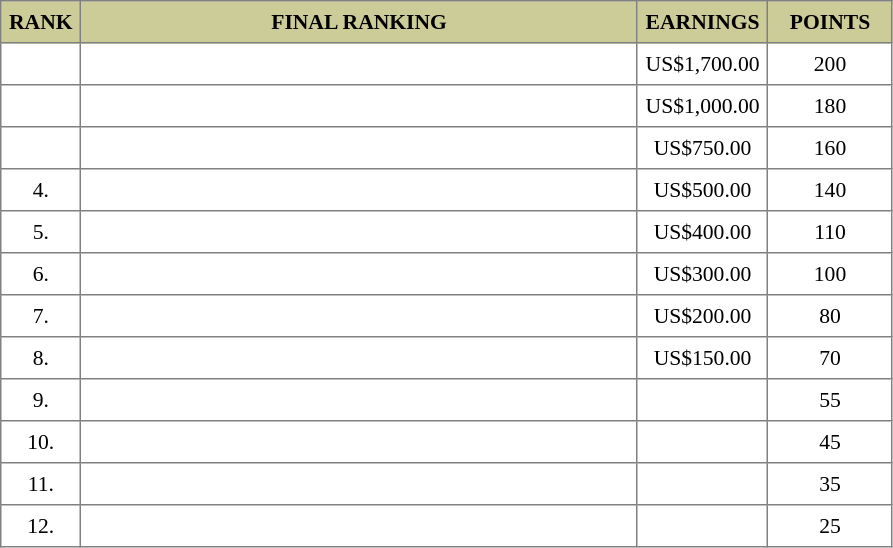<table border="1" cellspacing="2" cellpadding="5" style="border-collapse: collapse; font-size: 90%;">
<tr bgcolor="CCCC99">
<th>RANK</th>
<th style="width: 25em">FINAL RANKING</th>
<th style="width: 5em">EARNINGS</th>
<th style="width: 5em">POINTS</th>
</tr>
<tr>
<td align="center"></td>
<td></td>
<td align="center">US$1,700.00</td>
<td align="center">200</td>
</tr>
<tr>
<td align="center"></td>
<td></td>
<td align="center">US$1,000.00</td>
<td align="center">180</td>
</tr>
<tr>
<td align="center"></td>
<td></td>
<td align="center">US$750.00</td>
<td align="center">160</td>
</tr>
<tr>
<td align="center">4.</td>
<td></td>
<td align="center">US$500.00</td>
<td align="center">140</td>
</tr>
<tr>
<td align="center">5.</td>
<td></td>
<td align="center">US$400.00</td>
<td align="center">110</td>
</tr>
<tr>
<td align="center">6.</td>
<td></td>
<td align="center">US$300.00</td>
<td align="center">100</td>
</tr>
<tr>
<td align="center">7.</td>
<td></td>
<td align="center">US$200.00</td>
<td align="center">80</td>
</tr>
<tr>
<td align="center">8.</td>
<td></td>
<td align="center">US$150.00</td>
<td align="center">70</td>
</tr>
<tr>
<td align="center">9.</td>
<td></td>
<td align="center"></td>
<td align="center">55</td>
</tr>
<tr>
<td align="center">10.</td>
<td></td>
<td align="center"></td>
<td align="center">45</td>
</tr>
<tr>
<td align="center">11.</td>
<td></td>
<td align="center"></td>
<td align="center">35</td>
</tr>
<tr>
<td align="center">12.</td>
<td></td>
<td align="center"></td>
<td align="center">25</td>
</tr>
</table>
